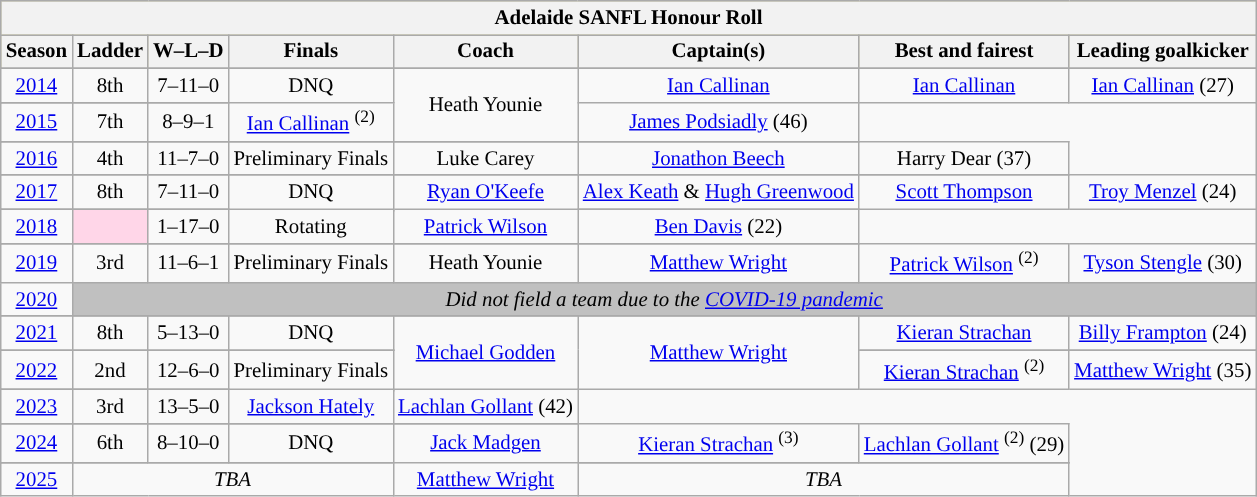<table class="wikitable" style="text-align:center">
<tr style="background:#bdb76b;font-size: 87%">
<th colspan="9">Adelaide SANFL Honour Roll</th>
</tr>
<tr style="background:#bdb76b;font-size: 87%;">
<th>Season</th>
<th>Ladder</th>
<th>W–L–D</th>
<th>Finals</th>
<th>Coach</th>
<th>Captain(s)</th>
<th>Best and fairest</th>
<th>Leading goalkicker</th>
</tr>
<tr>
</tr>
<tr style="font-size: 87%;">
<td><a href='#'>2014</a></td>
<td>8th</td>
<td>7–11–0</td>
<td rowspan="2">DNQ</td>
<td rowspan="3">Heath Younie</td>
<td rowspan="2"><a href='#'>Ian Callinan</a></td>
<td><a href='#'>Ian Callinan</a></td>
<td><a href='#'>Ian Callinan</a> (27)</td>
</tr>
<tr>
</tr>
<tr style="font-size: 87%;">
<td><a href='#'>2015</a></td>
<td>7th</td>
<td>8–9–1</td>
<td><a href='#'>Ian Callinan</a> <sup>(2)</sup></td>
<td><a href='#'>James Podsiadly</a> (46)</td>
</tr>
<tr>
</tr>
<tr style="font-size: 87%;">
<td><a href='#'>2016</a></td>
<td>4th</td>
<td>11–7–0</td>
<td>Preliminary Finals</td>
<td>Luke Carey</td>
<td><a href='#'>Jonathon Beech</a></td>
<td>Harry Dear (37)</td>
</tr>
<tr>
</tr>
<tr style="font-size: 87%;">
<td><a href='#'>2017</a></td>
<td>8th</td>
<td>7–11–0</td>
<td rowspan="2">DNQ</td>
<td rowspan="2"><a href='#'>Ryan O'Keefe</a></td>
<td><a href='#'>Alex Keath</a> & <a href='#'>Hugh Greenwood</a></td>
<td><a href='#'>Scott Thompson</a></td>
<td><a href='#'>Troy Menzel</a> (24)</td>
</tr>
<tr>
</tr>
<tr style="font-size: 87%;">
<td><a href='#'>2018</a></td>
<td bgcolor="#FFD6E8" div style="text-align: center;"></td>
<td>1–17–0</td>
<td>Rotating</td>
<td><a href='#'>Patrick Wilson</a></td>
<td><a href='#'>Ben Davis</a> (22)</td>
</tr>
<tr>
</tr>
<tr style="font-size: 87%;">
<td><a href='#'>2019</a></td>
<td>3rd</td>
<td>11–6–1</td>
<td>Preliminary Finals</td>
<td>Heath Younie</td>
<td><a href='#'>Matthew Wright</a></td>
<td><a href='#'>Patrick Wilson</a> <sup>(2)</sup></td>
<td><a href='#'>Tyson Stengle</a> (30)</td>
</tr>
<tr style="font-size: 87%">
<td><a href='#'>2020</a></td>
<td colspan=7 style="background:#C0C0C0"><em>Did not field a team due to the <a href='#'>COVID-19 pandemic</a></em></td>
</tr>
<tr>
</tr>
<tr style="font-size: 87%;">
<td><a href='#'>2021</a></td>
<td>8th</td>
<td>5–13–0</td>
<td>DNQ</td>
<td rowspan="4"><a href='#'>Michael Godden</a></td>
<td rowspan="3"><a href='#'>Matthew Wright</a></td>
<td><a href='#'>Kieran Strachan</a></td>
<td><a href='#'>Billy Frampton</a> (24)</td>
</tr>
<tr>
</tr>
<tr style="font-size: 87%;">
<td><a href='#'>2022</a></td>
<td>2nd</td>
<td>12–6–0</td>
<td rowspan="2">Preliminary Finals</td>
<td><a href='#'>Kieran Strachan</a> <sup>(2)</sup></td>
<td><a href='#'>Matthew Wright</a> (35)</td>
</tr>
<tr>
</tr>
<tr style="font-size: 87%;">
<td><a href='#'>2023</a></td>
<td>3rd</td>
<td>13–5–0</td>
<td><a href='#'>Jackson Hately</a></td>
<td><a href='#'>Lachlan Gollant</a> (42)</td>
</tr>
<tr>
</tr>
<tr style="font-size: 87%;">
<td><a href='#'>2024</a></td>
<td>6th</td>
<td>8–10–0</td>
<td>DNQ</td>
<td rowspan="2"><a href='#'>Jack Madgen</a></td>
<td><a href='#'>Kieran Strachan</a> <sup>(3)</sup></td>
<td><a href='#'>Lachlan Gollant</a> <sup>(2)</sup> (29)</td>
</tr>
<tr>
</tr>
<tr style="font-size: 87%;">
<td><a href='#'>2025</a></td>
<td colspan="3"><em>TBA</em></td>
<td><a href='#'>Matthew Wright</a></td>
<td colspan="2"><em>TBA</em></td>
</tr>
</table>
